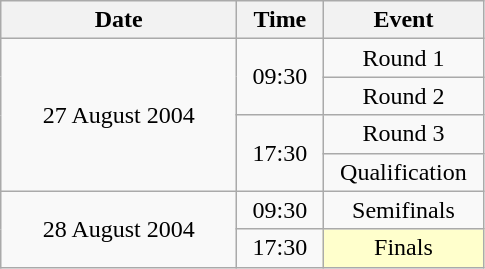<table class = "wikitable" style="text-align:center;">
<tr>
<th width=150>Date</th>
<th width=50>Time</th>
<th width=100>Event</th>
</tr>
<tr>
<td rowspan=4>27 August 2004</td>
<td rowspan=2>09:30</td>
<td>Round 1</td>
</tr>
<tr>
<td>Round 2</td>
</tr>
<tr>
<td rowspan=2>17:30</td>
<td>Round 3</td>
</tr>
<tr>
<td>Qualification</td>
</tr>
<tr>
<td rowspan=2>28 August 2004</td>
<td>09:30</td>
<td>Semifinals</td>
</tr>
<tr>
<td>17:30</td>
<td bgcolor=ffffcc>Finals</td>
</tr>
</table>
